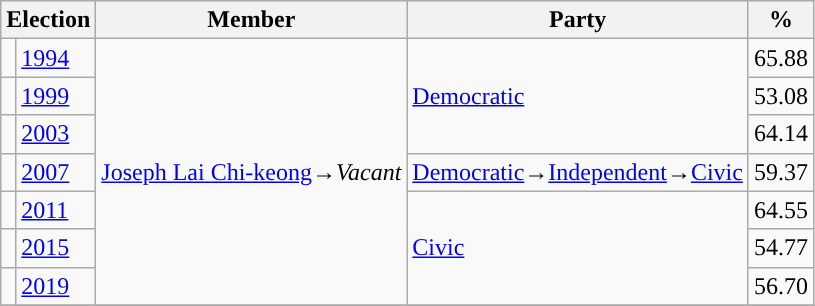<table class="wikitable">
<tr>
<th colspan="2">Election</th>
<th>Member</th>
<th>Party</th>
<th>%</th>
</tr>
<tr>
<td style="background-color: "></td>
<td><a href='#'>1994</a></td>
<td rowspan=7><a href='#'>Joseph Lai Chi-keong</a>→<em>Vacant</em></td>
<td rowspan=3><a href='#'>Democratic</a></td>
<td>65.88</td>
</tr>
<tr>
<td style="background-color: "></td>
<td><a href='#'>1999</a></td>
<td>53.08</td>
</tr>
<tr>
<td style="background-color: "></td>
<td><a href='#'>2003</a></td>
<td>64.14</td>
</tr>
<tr>
<td style="background-color: "></td>
<td><a href='#'>2007</a></td>
<td><a href='#'>Democratic</a>→<a href='#'>Independent</a>→<a href='#'>Civic</a></td>
<td>59.37</td>
</tr>
<tr>
<td style="background-color: "></td>
<td><a href='#'>2011</a></td>
<td rowspan=3><a href='#'>Civic</a></td>
<td>64.55</td>
</tr>
<tr>
<td style="background-color: "></td>
<td><a href='#'>2015</a></td>
<td>54.77</td>
</tr>
<tr>
<td style="background-color: "></td>
<td><a href='#'>2019</a></td>
<td>56.70</td>
</tr>
<tr>
</tr>
</table>
